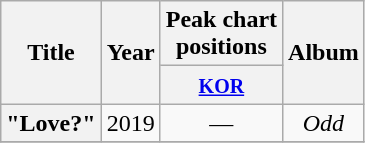<table class="wikitable plainrowheaders" style="text-align:center;">
<tr>
<th scope="col" rowspan="2">Title</th>
<th scope="col" rowspan="2">Year</th>
<th scope="col" colspan="1">Peak chart <br> positions</th>
<th scope="col" rowspan="2">Album</th>
</tr>
<tr>
<th><small><a href='#'>KOR</a></small><br></th>
</tr>
<tr>
<th scope="row">"Love?"<br></th>
<td>2019</td>
<td>—</td>
<td><em>Odd</em></td>
</tr>
<tr>
</tr>
</table>
